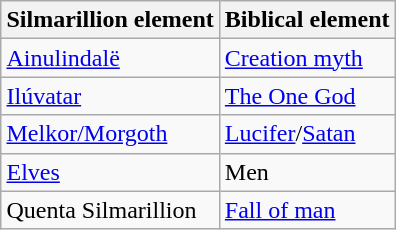<table class="wikitable" style="margin-left: auto; margin-right: auto; border: none;">
<tr>
<th>Silmarillion element</th>
<th>Biblical element</th>
</tr>
<tr>
<td><a href='#'>Ainulindalë</a></td>
<td><a href='#'>Creation myth</a></td>
</tr>
<tr>
<td><a href='#'>Ilúvatar</a></td>
<td><a href='#'>The One God</a></td>
</tr>
<tr>
<td><a href='#'>Melkor/Morgoth</a></td>
<td><a href='#'>Lucifer</a>/<a href='#'>Satan</a></td>
</tr>
<tr>
<td><a href='#'>Elves</a></td>
<td>Men</td>
</tr>
<tr>
<td>Quenta Silmarillion</td>
<td><a href='#'>Fall of man</a></td>
</tr>
</table>
